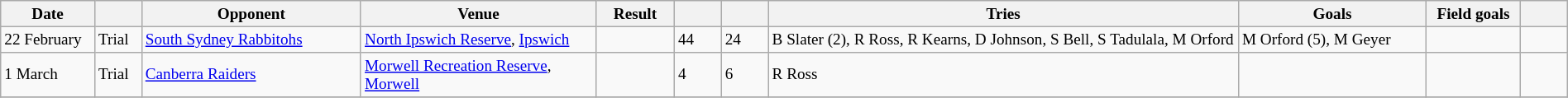<table class="wikitable"  style="font-size:80%; width:100%;">
<tr>
<th width="6%">Date</th>
<th width="3%"></th>
<th width="14%">Opponent</th>
<th width="15%">Venue</th>
<th width="5%">Result</th>
<th width="3%"></th>
<th width="3%"></th>
<th width="30%">Tries</th>
<th width="12%">Goals</th>
<th width="6%">Field goals</th>
<th width="3%"></th>
</tr>
<tr>
<td>22 February</td>
<td>Trial</td>
<td> <a href='#'>South Sydney Rabbitohs</a></td>
<td><a href='#'>North Ipswich Reserve</a>, <a href='#'>Ipswich</a></td>
<td></td>
<td>44</td>
<td>24</td>
<td>B Slater (2), R Ross, R Kearns, D Johnson, S Bell, S Tadulala, M Orford</td>
<td>M Orford (5), M Geyer</td>
<td></td>
<td></td>
</tr>
<tr>
<td>1 March</td>
<td>Trial</td>
<td> <a href='#'>Canberra Raiders</a></td>
<td><a href='#'>Morwell Recreation Reserve</a>, <a href='#'>Morwell</a></td>
<td></td>
<td>4</td>
<td>6</td>
<td>R Ross</td>
<td></td>
<td></td>
<td></td>
</tr>
<tr>
</tr>
</table>
